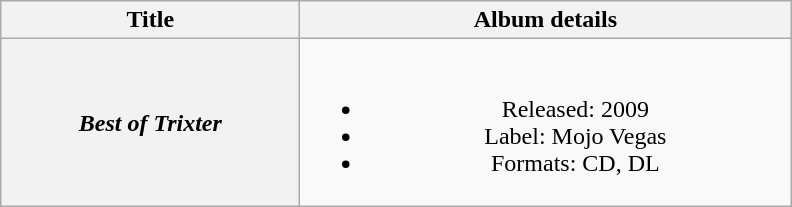<table class="wikitable plainrowheaders" style="text-align:center;">
<tr>
<th scope="col" style="width:12em;">Title</th>
<th scope="col" style="width:20em;">Album details</th>
</tr>
<tr>
<th scope="row"><em>Best of Trixter</em></th>
<td><br><ul><li>Released: 2009</li><li>Label: Mojo Vegas</li><li>Formats: CD, DL</li></ul></td>
</tr>
</table>
